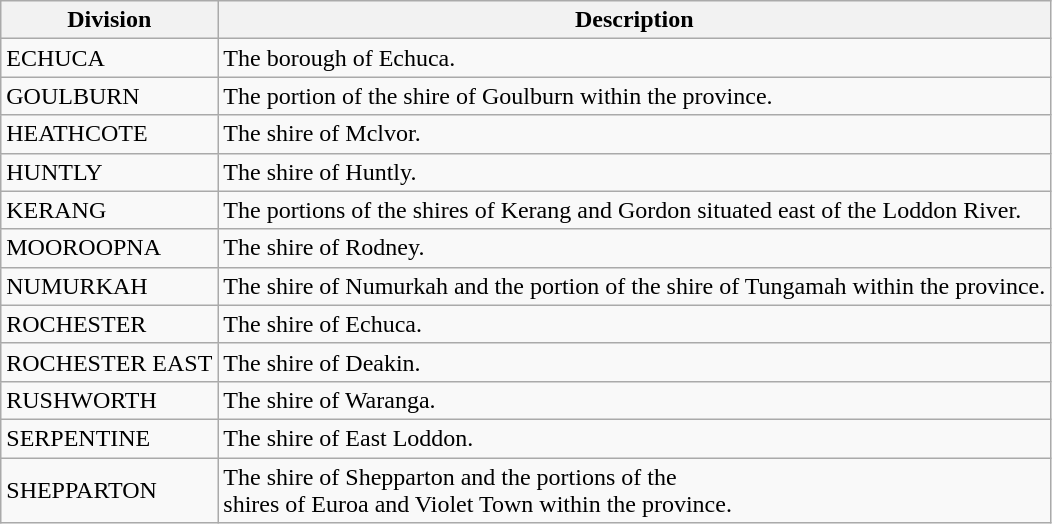<table class="wikitable">
<tr>
<th>Division</th>
<th>Description</th>
</tr>
<tr>
<td>ECHUCA</td>
<td>The borough of Echuca.</td>
</tr>
<tr>
<td>GOULBURN</td>
<td>The portion of the shire of Goulburn within the province.</td>
</tr>
<tr>
<td>HEATHCOTE</td>
<td>The shire of Mclvor.</td>
</tr>
<tr>
<td>HUNTLY</td>
<td>The shire of Huntly.</td>
</tr>
<tr>
<td>KERANG</td>
<td>The portions of the shires of Kerang and Gordon situated east of the Loddon River.</td>
</tr>
<tr>
<td>MOOROOPNA</td>
<td>The shire of Rodney.</td>
</tr>
<tr>
<td>NUMURKAH</td>
<td>The shire of Numurkah and the portion of the shire of Tungamah within the province.</td>
</tr>
<tr>
<td>ROCHESTER</td>
<td>The shire of Echuca.</td>
</tr>
<tr>
<td>ROCHESTER EAST</td>
<td>The shire of Deakin.</td>
</tr>
<tr>
<td>RUSHWORTH</td>
<td>The shire of Waranga.</td>
</tr>
<tr>
<td>SERPENTINE</td>
<td>The shire of East Loddon.</td>
</tr>
<tr>
<td>SHEPPARTON</td>
<td>The shire of Shepparton and the portions of the<br>shires of Euroa and Violet Town within the province.</td>
</tr>
</table>
